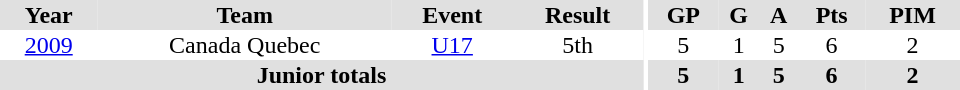<table border="0" cellpadding="1" cellspacing="0" ID="Table3" style="text-align:center; width:40em">
<tr bgcolor="#e0e0e0">
<th>Year</th>
<th>Team</th>
<th>Event</th>
<th>Result</th>
<th rowspan="99" bgcolor="#ffffff"></th>
<th>GP</th>
<th>G</th>
<th>A</th>
<th>Pts</th>
<th>PIM</th>
</tr>
<tr>
<td><a href='#'>2009</a></td>
<td>Canada Quebec</td>
<td><a href='#'>U17</a></td>
<td>5th</td>
<td>5</td>
<td>1</td>
<td>5</td>
<td>6</td>
<td>2</td>
</tr>
<tr bgcolor="#e0e0e0">
<th colspan="4">Junior totals</th>
<th>5</th>
<th>1</th>
<th>5</th>
<th>6</th>
<th>2</th>
</tr>
</table>
